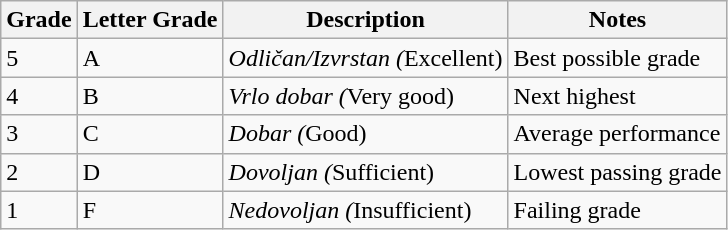<table class="wikitable">
<tr>
<th>Grade</th>
<th>Letter Grade</th>
<th>Description</th>
<th>Notes</th>
</tr>
<tr>
<td style="width:20px;">5</td>
<td>A</td>
<td><em>Odličan/Izvrstan</em> <em>(</em>Excellent)</td>
<td>Best possible grade</td>
</tr>
<tr>
<td>4</td>
<td>B</td>
<td><em>Vrlo dobar (</em>Very good)</td>
<td>Next highest</td>
</tr>
<tr>
<td>3</td>
<td>C</td>
<td><em>Dobar (</em>Good)</td>
<td>Average performance</td>
</tr>
<tr>
<td>2</td>
<td>D</td>
<td><em>Dovoljan (</em>Sufficient)</td>
<td>Lowest passing grade</td>
</tr>
<tr>
<td>1</td>
<td>F</td>
<td><em>Nedovoljan (</em>Insufficient)</td>
<td>Failing grade</td>
</tr>
</table>
